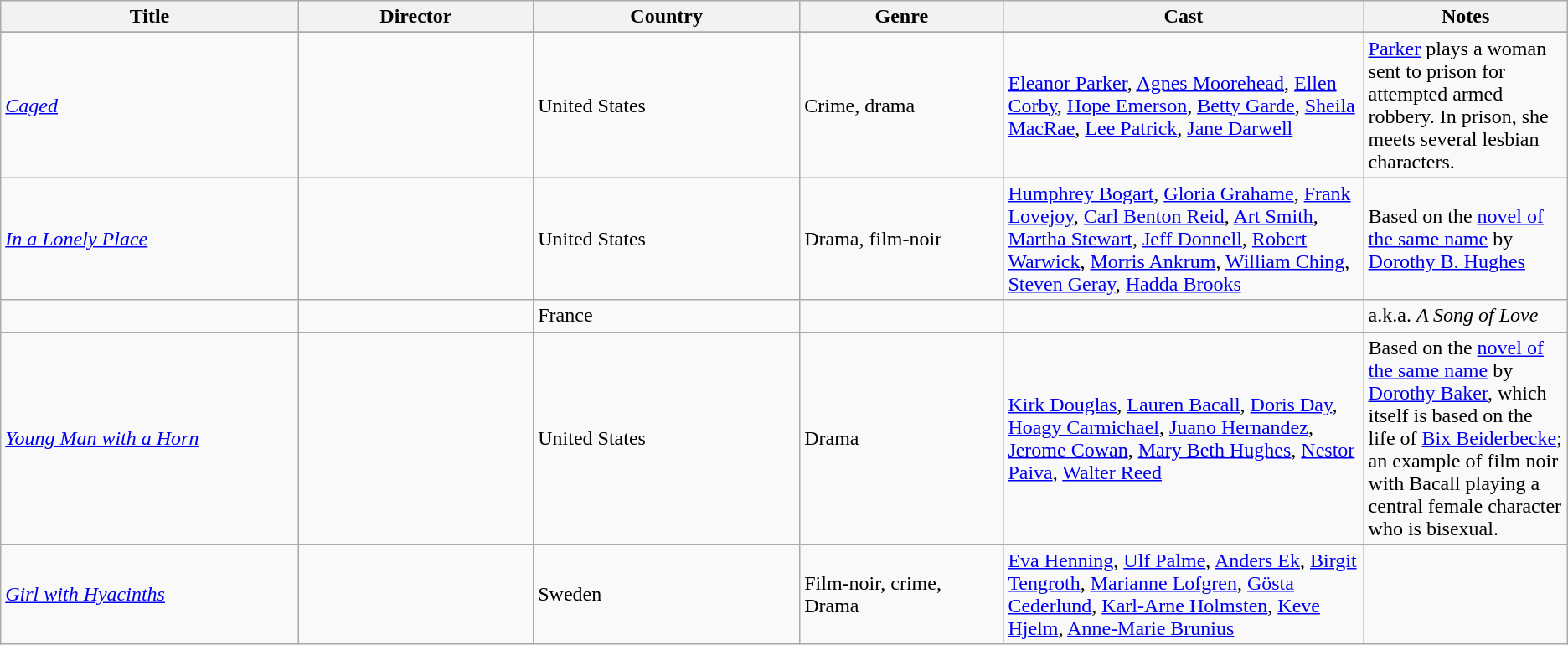<table class="wikitable sortable">
<tr>
<th width="19%">Title</th>
<th width="15%">Director</th>
<th width="17%">Country</th>
<th width="13%">Genre</th>
<th width="23%">Cast</th>
<th width="46%">Notes</th>
</tr>
<tr valign="top">
</tr>
<tr>
<td><em><a href='#'>Caged</a></em></td>
<td></td>
<td>United States</td>
<td>Crime, drama</td>
<td><a href='#'>Eleanor Parker</a>, <a href='#'>Agnes Moorehead</a>, <a href='#'>Ellen Corby</a>, <a href='#'>Hope Emerson</a>, <a href='#'>Betty Garde</a>, <a href='#'>Sheila MacRae</a>, <a href='#'>Lee Patrick</a>, <a href='#'>Jane Darwell</a></td>
<td><a href='#'>Parker</a> plays a woman sent to prison for attempted armed robbery. In prison, she meets several lesbian characters.</td>
</tr>
<tr>
<td><em><a href='#'>In a Lonely Place</a></em></td>
<td></td>
<td>United States</td>
<td>Drama, film-noir</td>
<td><a href='#'>Humphrey Bogart</a>, <a href='#'>Gloria Grahame</a>, <a href='#'>Frank Lovejoy</a>, <a href='#'>Carl Benton Reid</a>, <a href='#'>Art Smith</a>, <a href='#'>Martha Stewart</a>, <a href='#'>Jeff Donnell</a>, <a href='#'>Robert Warwick</a>, <a href='#'>Morris Ankrum</a>, <a href='#'>William Ching</a>, <a href='#'>Steven Geray</a>, <a href='#'>Hadda Brooks</a></td>
<td>Based on the <a href='#'>novel of the same name</a> by <a href='#'>Dorothy B. Hughes</a></td>
</tr>
<tr>
<td></td>
<td></td>
<td>France</td>
<td></td>
<td></td>
<td>a.k.a. <em>A Song of Love</em></td>
</tr>
<tr>
<td><em><a href='#'>Young Man with a Horn</a></em></td>
<td></td>
<td>United States</td>
<td>Drama</td>
<td><a href='#'>Kirk Douglas</a>, <a href='#'>Lauren Bacall</a>, <a href='#'>Doris Day</a>, <a href='#'>Hoagy Carmichael</a>, <a href='#'>Juano Hernandez</a>, <a href='#'>Jerome Cowan</a>, <a href='#'>Mary Beth Hughes</a>, <a href='#'>Nestor Paiva</a>, <a href='#'>Walter Reed</a></td>
<td>Based on the <a href='#'>novel of the same name</a> by <a href='#'>Dorothy Baker</a>, which itself is based on the life of <a href='#'>Bix Beiderbecke</a>; an example of film noir with Bacall playing a central female character who is bisexual.</td>
</tr>
<tr>
<td><em><a href='#'>Girl with Hyacinths</a></em></td>
<td></td>
<td>Sweden</td>
<td>Film-noir, crime, Drama</td>
<td><a href='#'>Eva Henning</a>, <a href='#'>Ulf Palme</a>, <a href='#'>Anders Ek</a>, <a href='#'>Birgit Tengroth</a>, <a href='#'>Marianne Lofgren</a>, <a href='#'>Gösta Cederlund</a>, <a href='#'>Karl-Arne Holmsten</a>, <a href='#'>Keve Hjelm</a>, <a href='#'>Anne-Marie Brunius</a></td>
<td></td>
</tr>
</table>
